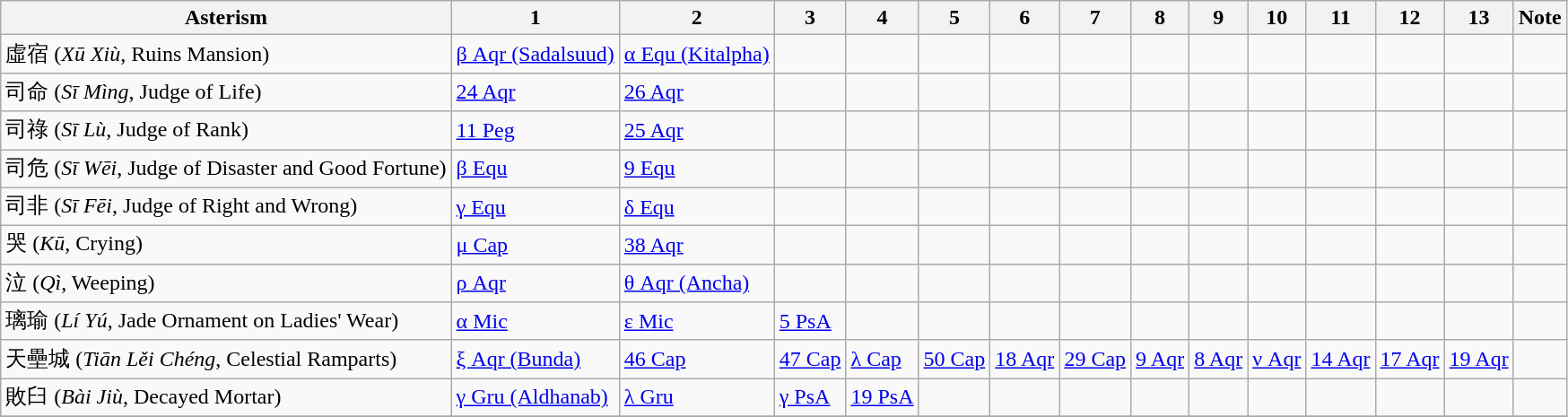<table class = "wikitable">
<tr>
<th>Asterism</th>
<th>1</th>
<th>2</th>
<th>3</th>
<th>4</th>
<th>5</th>
<th>6</th>
<th>7</th>
<th>8</th>
<th>9</th>
<th>10</th>
<th>11</th>
<th>12</th>
<th>13</th>
<th>Note</th>
</tr>
<tr>
<td>虛宿 (<em>Xū Xiù</em>, Ruins Mansion)</td>
<td><a href='#'>β Aqr (Sadalsuud)</a></td>
<td><a href='#'>α Equ (Kitalpha)</a></td>
<td></td>
<td></td>
<td></td>
<td></td>
<td></td>
<td></td>
<td></td>
<td></td>
<td></td>
<td></td>
<td></td>
<td></td>
</tr>
<tr>
<td>司命 (<em>Sī Mìng</em>, Judge of Life)</td>
<td><a href='#'>24 Aqr</a></td>
<td><a href='#'>26 Aqr</a></td>
<td></td>
<td></td>
<td></td>
<td></td>
<td></td>
<td></td>
<td></td>
<td></td>
<td></td>
<td></td>
<td></td>
<td></td>
</tr>
<tr>
<td>司祿 (<em>Sī Lù</em>, Judge of Rank)</td>
<td><a href='#'>11 Peg</a></td>
<td><a href='#'>25 Aqr</a></td>
<td></td>
<td></td>
<td></td>
<td></td>
<td></td>
<td></td>
<td></td>
<td></td>
<td></td>
<td></td>
<td></td>
<td></td>
</tr>
<tr>
<td>司危 (<em>Sī Wēi</em>, Judge of Disaster and Good Fortune)</td>
<td><a href='#'>β Equ</a></td>
<td><a href='#'>9 Equ</a></td>
<td></td>
<td></td>
<td></td>
<td></td>
<td></td>
<td></td>
<td></td>
<td></td>
<td></td>
<td></td>
<td></td>
<td></td>
</tr>
<tr>
<td>司非 (<em>Sī Fēi</em>, Judge of Right and Wrong)</td>
<td><a href='#'>γ Equ</a></td>
<td><a href='#'>δ Equ</a></td>
<td></td>
<td></td>
<td></td>
<td></td>
<td></td>
<td></td>
<td></td>
<td></td>
<td></td>
<td></td>
<td></td>
<td></td>
</tr>
<tr>
<td>哭 (<em>Kū</em>, Crying)</td>
<td><a href='#'>μ Cap</a></td>
<td><a href='#'>38 Aqr</a></td>
<td></td>
<td></td>
<td></td>
<td></td>
<td></td>
<td></td>
<td></td>
<td></td>
<td></td>
<td></td>
<td></td>
<td></td>
</tr>
<tr>
<td>泣 (<em>Qì</em>, Weeping)</td>
<td><a href='#'>ρ Aqr</a></td>
<td><a href='#'>θ Aqr (Ancha)</a></td>
<td></td>
<td></td>
<td></td>
<td></td>
<td></td>
<td></td>
<td></td>
<td></td>
<td></td>
<td></td>
<td></td>
<td></td>
</tr>
<tr>
<td>璃瑜 (<em>Lí Yú</em>, Jade Ornament on Ladies' Wear)</td>
<td><a href='#'>α Mic</a></td>
<td><a href='#'>ε Mic</a></td>
<td><a href='#'>5 PsA</a></td>
<td></td>
<td></td>
<td></td>
<td></td>
<td></td>
<td></td>
<td></td>
<td></td>
<td></td>
<td></td>
<td></td>
</tr>
<tr>
<td>天壘城 (<em>Tiān Lěi Chéng</em>, Celestial Ramparts)</td>
<td><a href='#'>ξ Aqr (Bunda)</a></td>
<td><a href='#'>46 Cap</a></td>
<td><a href='#'>47 Cap</a></td>
<td><a href='#'>λ Cap</a></td>
<td><a href='#'>50 Cap</a></td>
<td><a href='#'>18 Aqr</a></td>
<td><a href='#'>29 Cap</a></td>
<td><a href='#'>9 Aqr</a></td>
<td><a href='#'>8 Aqr</a></td>
<td><a href='#'>ν Aqr</a></td>
<td><a href='#'>14 Aqr</a></td>
<td><a href='#'>17 Aqr</a></td>
<td><a href='#'>19 Aqr</a></td>
<td></td>
</tr>
<tr>
<td>敗臼 (<em>Bài Jiù</em>, Decayed Mortar)</td>
<td><a href='#'>γ Gru (Aldhanab)</a></td>
<td><a href='#'>λ Gru</a></td>
<td><a href='#'>γ PsA</a></td>
<td><a href='#'>19 PsA</a></td>
<td></td>
<td></td>
<td></td>
<td></td>
<td></td>
<td></td>
<td></td>
<td></td>
<td></td>
<td></td>
</tr>
<tr>
</tr>
</table>
